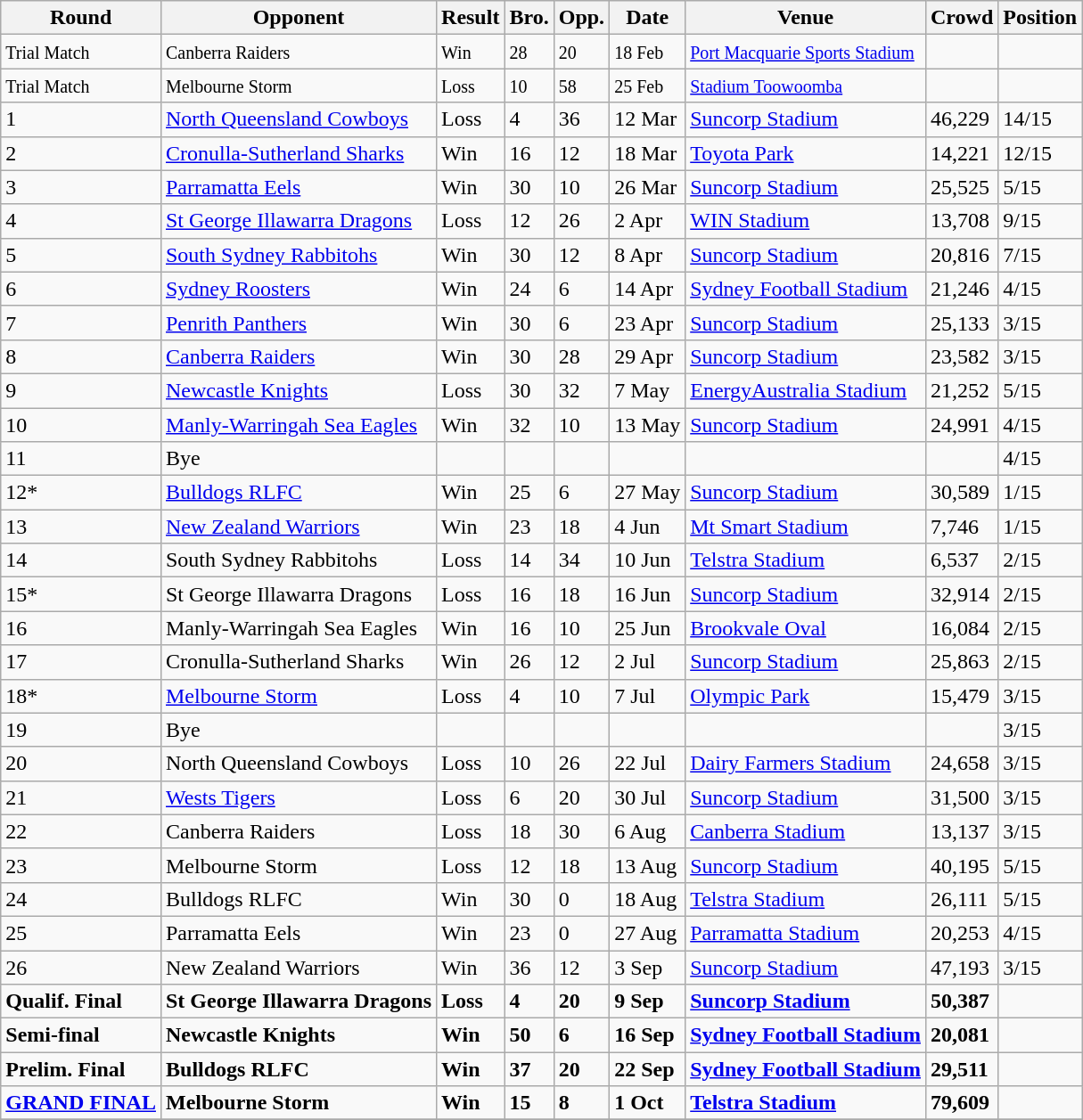<table class="wikitable" style="text-align:left;">
<tr>
<th>Round</th>
<th>Opponent</th>
<th>Result</th>
<th>Bro.</th>
<th>Opp.</th>
<th>Date</th>
<th>Venue</th>
<th>Crowd</th>
<th>Position</th>
</tr>
<tr>
<td><small>Trial Match</small></td>
<td><small>Canberra Raiders</small></td>
<td><small>Win</small></td>
<td><small>28</small></td>
<td><small> 20</small></td>
<td><small>18 Feb</small></td>
<td><small><a href='#'>Port Macquarie Sports Stadium</a></small></td>
<td></td>
<td></td>
</tr>
<tr>
<td><small>Trial Match</small></td>
<td><small>Melbourne Storm</small></td>
<td><small>Loss</small></td>
<td><small>10</small></td>
<td><small>58</small></td>
<td><small>25 Feb</small></td>
<td><small><a href='#'>Stadium Toowoomba</a></small></td>
<td></td>
<td></td>
</tr>
<tr>
<td>1</td>
<td><a href='#'>North Queensland Cowboys</a></td>
<td>Loss</td>
<td>4</td>
<td>36</td>
<td>12 Mar</td>
<td><a href='#'>Suncorp Stadium</a></td>
<td>46,229</td>
<td>14/15</td>
</tr>
<tr>
<td>2</td>
<td><a href='#'>Cronulla-Sutherland Sharks</a></td>
<td>Win</td>
<td>16</td>
<td>12</td>
<td>18 Mar</td>
<td><a href='#'>Toyota Park</a></td>
<td>14,221</td>
<td>12/15</td>
</tr>
<tr>
<td>3</td>
<td><a href='#'>Parramatta Eels</a></td>
<td>Win</td>
<td>30</td>
<td>10</td>
<td>26 Mar</td>
<td><a href='#'>Suncorp Stadium</a></td>
<td>25,525</td>
<td>5/15</td>
</tr>
<tr>
<td>4</td>
<td><a href='#'>St George Illawarra Dragons</a></td>
<td>Loss</td>
<td>12</td>
<td>26</td>
<td>2 Apr</td>
<td><a href='#'>WIN Stadium</a></td>
<td>13,708</td>
<td>9/15</td>
</tr>
<tr>
<td>5</td>
<td><a href='#'>South Sydney Rabbitohs</a></td>
<td>Win</td>
<td>30</td>
<td>12</td>
<td>8 Apr</td>
<td><a href='#'>Suncorp Stadium</a></td>
<td>20,816</td>
<td>7/15</td>
</tr>
<tr>
<td>6</td>
<td><a href='#'>Sydney Roosters</a></td>
<td>Win</td>
<td>24</td>
<td>6</td>
<td>14 Apr</td>
<td><a href='#'>Sydney Football Stadium</a></td>
<td>21,246</td>
<td>4/15</td>
</tr>
<tr>
<td>7</td>
<td><a href='#'>Penrith Panthers</a></td>
<td>Win</td>
<td>30</td>
<td>6</td>
<td>23 Apr</td>
<td><a href='#'>Suncorp Stadium</a></td>
<td>25,133</td>
<td>3/15</td>
</tr>
<tr>
<td>8</td>
<td><a href='#'>Canberra Raiders</a></td>
<td>Win</td>
<td>30</td>
<td>28</td>
<td>29 Apr</td>
<td><a href='#'>Suncorp Stadium</a></td>
<td>23,582</td>
<td>3/15</td>
</tr>
<tr>
<td>9</td>
<td><a href='#'>Newcastle Knights</a></td>
<td>Loss</td>
<td>30</td>
<td>32</td>
<td>7 May</td>
<td><a href='#'>EnergyAustralia Stadium</a></td>
<td>21,252</td>
<td>5/15</td>
</tr>
<tr>
<td>10</td>
<td><a href='#'>Manly-Warringah Sea Eagles</a></td>
<td>Win</td>
<td>32</td>
<td>10</td>
<td>13 May</td>
<td><a href='#'>Suncorp Stadium</a></td>
<td>24,991</td>
<td>4/15</td>
</tr>
<tr>
<td>11</td>
<td>Bye</td>
<td></td>
<td></td>
<td></td>
<td></td>
<td></td>
<td></td>
<td>4/15</td>
</tr>
<tr>
<td>12*</td>
<td><a href='#'>Bulldogs RLFC</a></td>
<td>Win</td>
<td>25</td>
<td>6</td>
<td>27 May</td>
<td><a href='#'>Suncorp Stadium</a></td>
<td>30,589</td>
<td>1/15</td>
</tr>
<tr>
<td>13</td>
<td><a href='#'>New Zealand Warriors</a></td>
<td>Win</td>
<td>23</td>
<td>18</td>
<td>4 Jun</td>
<td><a href='#'>Mt Smart Stadium</a></td>
<td>7,746</td>
<td>1/15</td>
</tr>
<tr>
<td>14</td>
<td>South Sydney Rabbitohs</td>
<td>Loss</td>
<td>14</td>
<td>34</td>
<td>10 Jun</td>
<td><a href='#'>Telstra Stadium</a></td>
<td>6,537</td>
<td>2/15</td>
</tr>
<tr>
<td>15*</td>
<td>St George Illawarra Dragons</td>
<td>Loss</td>
<td>16</td>
<td>18</td>
<td>16 Jun</td>
<td><a href='#'>Suncorp Stadium</a></td>
<td>32,914</td>
<td>2/15</td>
</tr>
<tr>
<td>16</td>
<td>Manly-Warringah Sea Eagles</td>
<td>Win</td>
<td>16</td>
<td>10</td>
<td>25 Jun</td>
<td><a href='#'>Brookvale Oval</a></td>
<td>16,084</td>
<td>2/15</td>
</tr>
<tr>
<td>17</td>
<td>Cronulla-Sutherland Sharks</td>
<td>Win</td>
<td>26</td>
<td>12</td>
<td>2 Jul</td>
<td><a href='#'>Suncorp Stadium</a></td>
<td>25,863</td>
<td>2/15</td>
</tr>
<tr>
<td>18*</td>
<td><a href='#'>Melbourne Storm</a></td>
<td>Loss</td>
<td>4</td>
<td>10</td>
<td>7 Jul</td>
<td><a href='#'>Olympic Park</a></td>
<td>15,479</td>
<td>3/15</td>
</tr>
<tr>
<td>19</td>
<td>Bye</td>
<td></td>
<td></td>
<td></td>
<td></td>
<td></td>
<td></td>
<td>3/15</td>
</tr>
<tr>
<td>20</td>
<td>North Queensland Cowboys</td>
<td>Loss</td>
<td>10</td>
<td>26</td>
<td>22 Jul</td>
<td><a href='#'>Dairy Farmers Stadium</a></td>
<td>24,658</td>
<td>3/15</td>
</tr>
<tr>
<td>21</td>
<td><a href='#'>Wests Tigers</a></td>
<td>Loss</td>
<td>6</td>
<td>20</td>
<td>30 Jul</td>
<td><a href='#'>Suncorp Stadium</a></td>
<td>31,500</td>
<td>3/15</td>
</tr>
<tr>
<td>22</td>
<td>Canberra Raiders</td>
<td>Loss</td>
<td>18</td>
<td>30</td>
<td>6 Aug</td>
<td><a href='#'>Canberra Stadium</a></td>
<td>13,137</td>
<td>3/15</td>
</tr>
<tr>
<td>23</td>
<td>Melbourne Storm</td>
<td>Loss</td>
<td>12</td>
<td>18</td>
<td>13 Aug</td>
<td><a href='#'>Suncorp Stadium</a></td>
<td>40,195</td>
<td>5/15</td>
</tr>
<tr>
<td>24</td>
<td>Bulldogs RLFC</td>
<td>Win</td>
<td>30</td>
<td>0</td>
<td>18 Aug</td>
<td><a href='#'>Telstra Stadium</a></td>
<td>26,111</td>
<td>5/15</td>
</tr>
<tr>
<td>25</td>
<td>Parramatta Eels</td>
<td>Win</td>
<td>23</td>
<td>0</td>
<td>27 Aug</td>
<td><a href='#'>Parramatta Stadium</a></td>
<td>20,253</td>
<td>4/15</td>
</tr>
<tr>
<td>26</td>
<td>New Zealand Warriors</td>
<td>Win</td>
<td>36</td>
<td>12</td>
<td>3 Sep</td>
<td><a href='#'>Suncorp Stadium</a></td>
<td>47,193</td>
<td>3/15</td>
</tr>
<tr>
<td><strong>Qualif. Final</strong></td>
<td><strong>St George Illawarra Dragons</strong></td>
<td><strong>Loss</strong></td>
<td><strong>4</strong></td>
<td><strong>20</strong></td>
<td><strong>9 Sep</strong></td>
<td><strong><a href='#'>Suncorp Stadium</a></strong></td>
<td><strong>50,387</strong></td>
<td></td>
</tr>
<tr>
<td><strong>Semi-final</strong></td>
<td><strong>Newcastle Knights</strong></td>
<td><strong>Win</strong></td>
<td><strong>50</strong></td>
<td><strong>6</strong></td>
<td><strong>16 Sep</strong></td>
<td><strong><a href='#'>Sydney Football Stadium</a></strong></td>
<td><strong>20,081</strong></td>
<td></td>
</tr>
<tr>
<td><strong>Prelim. Final</strong></td>
<td><strong>Bulldogs RLFC</strong></td>
<td><strong>Win</strong></td>
<td><strong>37</strong></td>
<td><strong>20</strong></td>
<td><strong>22 Sep</strong></td>
<td><strong><a href='#'>Sydney Football Stadium</a></strong></td>
<td><strong>29,511</strong></td>
<td></td>
</tr>
<tr>
<td><strong><a href='#'>GRAND FINAL</a></strong></td>
<td><strong>Melbourne Storm</strong></td>
<td><strong>Win</strong></td>
<td><strong>15</strong></td>
<td><strong>8</strong></td>
<td><strong>1 Oct</strong></td>
<td><strong><a href='#'>Telstra Stadium</a></strong></td>
<td><strong>79,609</strong></td>
<td></td>
</tr>
<tr>
</tr>
</table>
